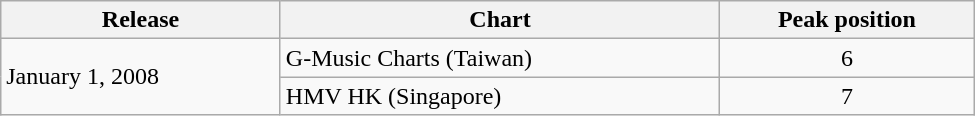<table class="wikitable" width="650px">
<tr>
<th>Release</th>
<th>Chart</th>
<th>Peak position</th>
</tr>
<tr>
<td rowspan="2">January 1, 2008</td>
<td>G-Music Charts (Taiwan)</td>
<td align="center">6</td>
</tr>
<tr>
<td>HMV HK (Singapore)</td>
<td align="center">7</td>
</tr>
</table>
